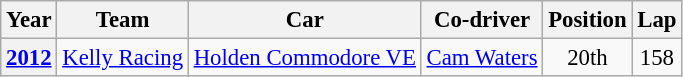<table class="wikitable" style="font-size: 95%;">
<tr>
<th>Year</th>
<th>Team</th>
<th>Car</th>
<th>Co-driver</th>
<th>Position</th>
<th>Lap</th>
</tr>
<tr>
<th><a href='#'>2012</a></th>
<td><a href='#'>Kelly Racing</a></td>
<td><a href='#'>Holden Commodore VE</a></td>
<td> <a href='#'>Cam Waters</a></td>
<td align=center>20th</td>
<td align=center>158</td>
</tr>
</table>
